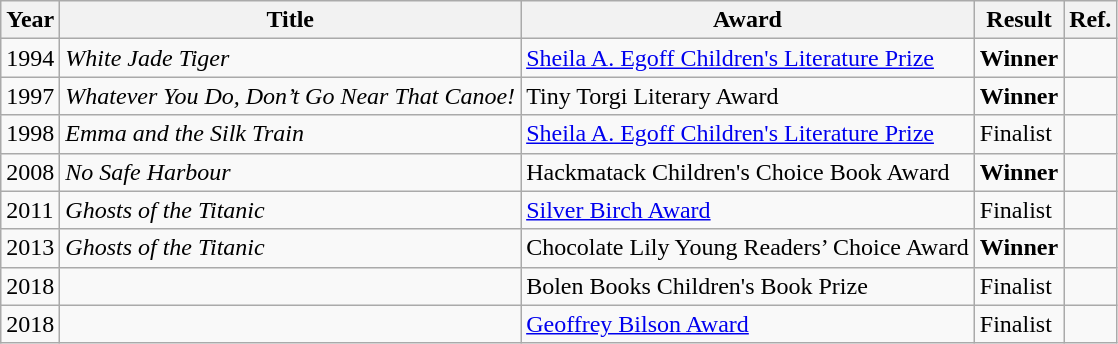<table class="wikitable sortable mw-collapsible">
<tr>
<th>Year</th>
<th>Title</th>
<th>Award</th>
<th>Result</th>
<th>Ref.</th>
</tr>
<tr>
<td>1994</td>
<td><em>White Jade Tiger</em></td>
<td><a href='#'>Sheila A. Egoff Children's Literature Prize</a></td>
<td><strong>Winner</strong></td>
<td></td>
</tr>
<tr>
<td>1997</td>
<td><em>Whatever You Do, Don’t Go Near That Canoe!</em></td>
<td>Tiny Torgi Literary Award</td>
<td><strong>Winner</strong></td>
<td></td>
</tr>
<tr>
<td>1998</td>
<td><em>Emma and the Silk Train</em></td>
<td><a href='#'>Sheila A. Egoff Children's Literature Prize</a></td>
<td>Finalist</td>
<td></td>
</tr>
<tr>
<td>2008</td>
<td><em>No Safe Harbour</em></td>
<td>Hackmatack Children's Choice Book Award</td>
<td><strong>Winner</strong></td>
<td></td>
</tr>
<tr>
<td>2011</td>
<td><em>Ghosts of the Titanic</em></td>
<td><a href='#'>Silver Birch Award</a></td>
<td>Finalist</td>
<td></td>
</tr>
<tr>
<td>2013</td>
<td><em>Ghosts of the Titanic</em></td>
<td>Chocolate Lily Young Readers’ Choice Award</td>
<td><strong>Winner</strong></td>
<td></td>
</tr>
<tr>
<td>2018</td>
<td></td>
<td>Bolen Books Children's Book Prize</td>
<td>Finalist</td>
<td></td>
</tr>
<tr>
<td>2018</td>
<td></td>
<td><a href='#'>Geoffrey Bilson Award</a></td>
<td>Finalist</td>
<td></td>
</tr>
</table>
